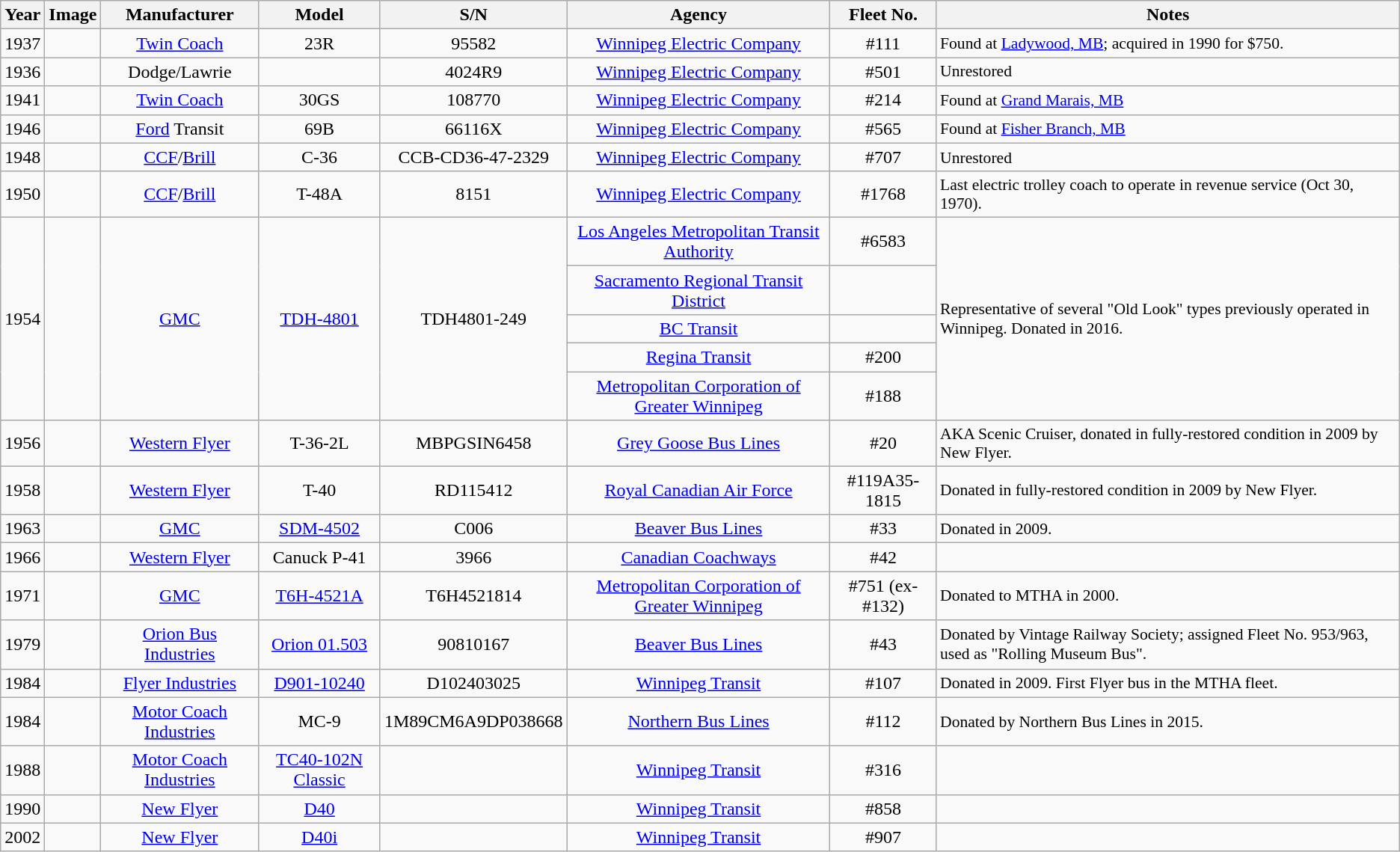<table class="wikitable sortable" style="font-size:100%;text-align:center;">
<tr>
<th>Year</th>
<th class="unsortable">Image</th>
<th>Manufacturer</th>
<th>Model</th>
<th>S/N</th>
<th>Agency</th>
<th>Fleet No.</th>
<th class="unsortable">Notes</th>
</tr>
<tr>
<td>1937</td>
<td></td>
<td><a href='#'>Twin Coach</a></td>
<td>23R</td>
<td>95582</td>
<td><a href='#'>Winnipeg Electric Company</a></td>
<td>#111</td>
<td style="text-align:left;font-size:90%;">Found at <a href='#'>Ladywood, MB</a>; acquired in 1990 for $750.</td>
</tr>
<tr>
<td>1936</td>
<td></td>
<td>Dodge/Lawrie</td>
<td></td>
<td>4024R9</td>
<td><a href='#'>Winnipeg Electric Company</a></td>
<td>#501</td>
<td style="text-align:left;font-size:90%;">Unrestored</td>
</tr>
<tr>
<td>1941</td>
<td></td>
<td><a href='#'>Twin Coach</a></td>
<td>30GS</td>
<td>108770</td>
<td><a href='#'>Winnipeg Electric Company</a></td>
<td>#214</td>
<td style="text-align:left;font-size:90%;">Found at <a href='#'>Grand Marais, MB</a></td>
</tr>
<tr>
<td>1946</td>
<td></td>
<td><a href='#'>Ford</a> Transit</td>
<td>69B</td>
<td>66116X</td>
<td><a href='#'>Winnipeg Electric Company</a></td>
<td>#565</td>
<td style="text-align:left;font-size:90%;">Found at <a href='#'>Fisher Branch, MB</a></td>
</tr>
<tr>
<td>1948</td>
<td></td>
<td><a href='#'>CCF</a>/<a href='#'>Brill</a></td>
<td>C-36</td>
<td>CCB-CD36-47-2329</td>
<td><a href='#'>Winnipeg Electric Company</a></td>
<td>#707</td>
<td style="text-align:left;font-size:90%;">Unrestored</td>
</tr>
<tr>
<td>1950</td>
<td></td>
<td><a href='#'>CCF</a>/<a href='#'>Brill</a></td>
<td>T-48A</td>
<td>8151</td>
<td><a href='#'>Winnipeg Electric Company</a></td>
<td>#1768</td>
<td style="text-align:left;font-size:90%;">Last electric trolley coach to operate in revenue service (Oct 30, 1970).</td>
</tr>
<tr>
<td rowspan=5>1954</td>
<td rowspan=5></td>
<td rowspan=5><a href='#'>GMC</a></td>
<td rowspan=5><a href='#'>TDH-4801</a></td>
<td rowspan=5>TDH4801-249</td>
<td><a href='#'>Los Angeles Metropolitan Transit Authority</a></td>
<td>#6583</td>
<td rowspan=5 style="text-align:left;font-size:90%;">Representative of several "Old Look" types previously operated in Winnipeg. Donated in 2016.</td>
</tr>
<tr>
<td><a href='#'>Sacramento Regional Transit District</a></td>
<td></td>
</tr>
<tr>
<td><a href='#'>BC Transit</a></td>
<td></td>
</tr>
<tr>
<td><a href='#'>Regina Transit</a></td>
<td>#200</td>
</tr>
<tr>
<td><a href='#'>Metropolitan Corporation of Greater Winnipeg</a></td>
<td>#188</td>
</tr>
<tr>
<td>1956</td>
<td></td>
<td><a href='#'>Western Flyer</a></td>
<td>T-36-2L</td>
<td>MBPGSIN6458</td>
<td><a href='#'>Grey Goose Bus Lines</a></td>
<td>#20</td>
<td style="text-align:left;font-size:90%;">AKA Scenic Cruiser, donated in fully-restored condition in 2009 by New Flyer.</td>
</tr>
<tr>
<td>1958</td>
<td></td>
<td><a href='#'>Western Flyer</a></td>
<td>T-40</td>
<td>RD115412</td>
<td><a href='#'>Royal Canadian Air Force</a></td>
<td>#119A35-1815</td>
<td style="text-align:left;font-size:90%;">Donated in fully-restored condition in 2009 by New Flyer.</td>
</tr>
<tr>
<td>1963</td>
<td></td>
<td><a href='#'>GMC</a></td>
<td><a href='#'>SDM-4502</a></td>
<td>C006</td>
<td><a href='#'>Beaver Bus Lines</a></td>
<td>#33</td>
<td style="text-align:left;font-size:90%;">Donated in 2009.</td>
</tr>
<tr>
<td>1966</td>
<td></td>
<td><a href='#'>Western Flyer</a></td>
<td>Canuck P-41</td>
<td>3966</td>
<td><a href='#'>Canadian Coachways</a></td>
<td>#42</td>
<td style="text-align:left;font-size:90%;"></td>
</tr>
<tr>
<td>1971</td>
<td></td>
<td><a href='#'>GMC</a></td>
<td><a href='#'>T6H-4521A</a></td>
<td>T6H4521814</td>
<td><a href='#'>Metropolitan Corporation of Greater Winnipeg</a></td>
<td>#751 (ex-#132)</td>
<td style="text-align:left;font-size:90%;">Donated to MTHA in 2000.</td>
</tr>
<tr>
<td>1979</td>
<td></td>
<td><a href='#'>Orion Bus Industries</a></td>
<td><a href='#'>Orion 01.503</a></td>
<td>90810167</td>
<td><a href='#'>Beaver Bus Lines</a></td>
<td>#43</td>
<td style="text-align:left;font-size:90%;">Donated by Vintage Railway Society; assigned Fleet No. 953/963, used as "Rolling Museum Bus".</td>
</tr>
<tr>
<td>1984</td>
<td></td>
<td><a href='#'>Flyer Industries</a></td>
<td><a href='#'>D901-10240</a></td>
<td>D102403025</td>
<td><a href='#'>Winnipeg Transit</a></td>
<td>#107</td>
<td style="text-align:left;font-size:90%;">Donated in 2009. First Flyer bus in the MTHA fleet.</td>
</tr>
<tr>
<td>1984</td>
<td></td>
<td><a href='#'>Motor Coach Industries</a></td>
<td>MC-9</td>
<td>1M89CM6A9DP038668</td>
<td><a href='#'>Northern Bus Lines</a></td>
<td>#112</td>
<td style="text-align:left;font-size:90%;">Donated by Northern Bus Lines in 2015.</td>
</tr>
<tr>
<td>1988</td>
<td></td>
<td><a href='#'>Motor Coach Industries</a></td>
<td><a href='#'>TC40-102N Classic</a></td>
<td></td>
<td><a href='#'>Winnipeg Transit</a></td>
<td>#316</td>
<td style="text-align:left;font-size:90%;"></td>
</tr>
<tr>
<td>1990</td>
<td></td>
<td><a href='#'>New Flyer</a></td>
<td><a href='#'>D40</a></td>
<td></td>
<td><a href='#'>Winnipeg Transit</a></td>
<td>#858</td>
<td style="text-align:left;font-size:90%;"></td>
</tr>
<tr>
<td>2002</td>
<td></td>
<td><a href='#'>New Flyer</a></td>
<td><a href='#'>D40i</a></td>
<td></td>
<td><a href='#'>Winnipeg Transit</a></td>
<td>#907</td>
<td style="text-align:left;font-size:90%;"></td>
</tr>
</table>
